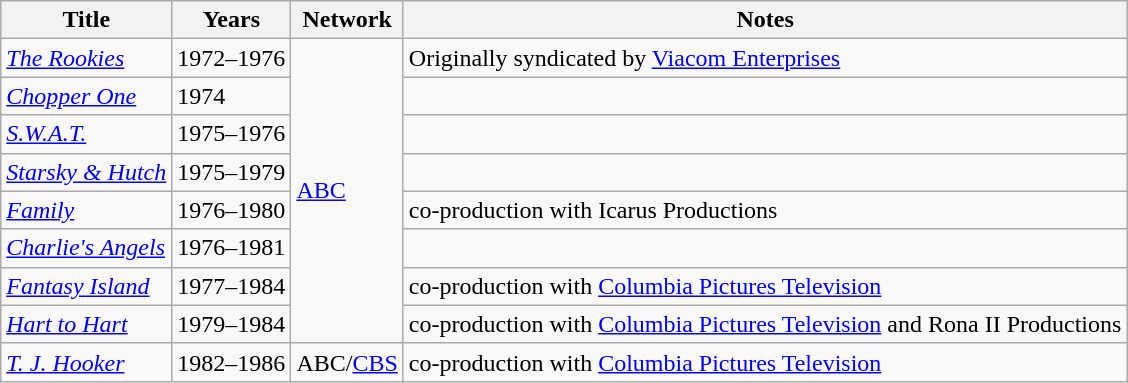<table class="wikitable sortable">
<tr>
<th>Title</th>
<th>Years</th>
<th>Network</th>
<th>Notes</th>
</tr>
<tr>
<td><em><a href='#'>The Rookies</a></em></td>
<td>1972–1976</td>
<td rowspan="8"><a href='#'>ABC</a></td>
<td>Originally syndicated by <a href='#'>Viacom Enterprises</a></td>
</tr>
<tr>
<td><em><a href='#'>Chopper One</a></em></td>
<td>1974</td>
<td></td>
</tr>
<tr>
<td><em><a href='#'>S.W.A.T.</a></em></td>
<td>1975–1976</td>
<td></td>
</tr>
<tr>
<td><em><a href='#'>Starsky & Hutch</a></em></td>
<td>1975–1979</td>
<td></td>
</tr>
<tr>
<td><em><a href='#'>Family</a></em></td>
<td>1976–1980</td>
<td>co-production with Icarus Productions</td>
</tr>
<tr>
<td><em><a href='#'>Charlie's Angels</a></em></td>
<td>1976–1981</td>
<td></td>
</tr>
<tr>
<td><em><a href='#'>Fantasy Island</a></em></td>
<td>1977–1984</td>
<td>co-production with <a href='#'>Columbia Pictures Television</a></td>
</tr>
<tr>
<td><em><a href='#'>Hart to Hart</a></em></td>
<td>1979–1984</td>
<td>co-production with <a href='#'>Columbia Pictures Television</a>  and Rona II Productions</td>
</tr>
<tr>
<td><em><a href='#'>T. J. Hooker</a></em></td>
<td>1982–1986</td>
<td>ABC/<a href='#'>CBS</a></td>
<td>co-production with <a href='#'>Columbia Pictures Television</a></td>
</tr>
</table>
